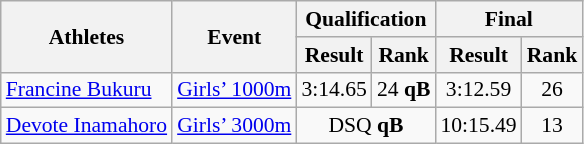<table class="wikitable" border="1" style="font-size:90%">
<tr>
<th rowspan=2>Athletes</th>
<th rowspan=2>Event</th>
<th colspan=2>Qualification</th>
<th colspan=2>Final</th>
</tr>
<tr>
<th>Result</th>
<th>Rank</th>
<th>Result</th>
<th>Rank</th>
</tr>
<tr>
<td><a href='#'>Francine Bukuru</a></td>
<td><a href='#'>Girls’ 1000m</a></td>
<td align=center>3:14.65</td>
<td align=center>24 <strong>qB</strong></td>
<td align=center>3:12.59</td>
<td align=center>26</td>
</tr>
<tr>
<td><a href='#'>Devote Inamahoro</a></td>
<td><a href='#'>Girls’ 3000m</a></td>
<td align=center colspan=2>DSQ <strong>qB</strong></td>
<td align=center>10:15.49</td>
<td align=center>13</td>
</tr>
</table>
